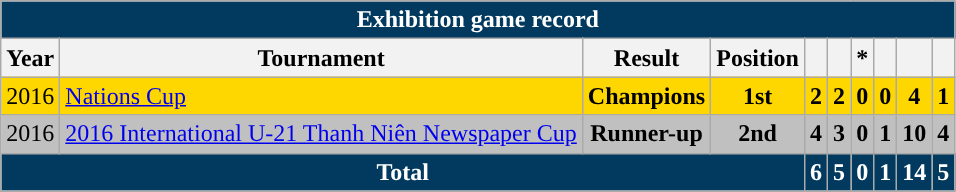<table class="wikitable" style="text-align: center;">
<tr>
<th colspan=10 style="background: #013A5E; color: #FFFFFF;">Exhibition game record</th>
</tr>
<tr>
<th>Year</th>
<th>Tournament</th>
<th>Result</th>
<th>Position</th>
<th></th>
<th></th>
<th>*</th>
<th></th>
<th></th>
<th></th>
</tr>
<tr bgcolor=gold>
<td style="text-align: left">2016</td>
<td style="text-align: left"> <a href='#'>Nations Cup</a></td>
<td><strong>Champions</strong></td>
<td><strong>1st</strong></td>
<td><strong>2</strong></td>
<td><strong>2</strong></td>
<td><strong>0</strong></td>
<td><strong>0</strong></td>
<td><strong>4</strong></td>
<td><strong>1</strong></td>
</tr>
<tr bgcolor=silver>
<td style="text-align: left">2016</td>
<td style="text-align: left"> <a href='#'>2016 International U-21 Thanh Niên Newspaper Cup</a></td>
<td><strong>Runner-up</strong></td>
<td><strong>2nd</strong></td>
<td><strong>4</strong></td>
<td><strong>3</strong></td>
<td><strong>0</strong></td>
<td><strong>1</strong></td>
<td><strong>10</strong></td>
<td><strong>4</strong></td>
</tr>
<tr>
<td colspan=4 style="background: #013A5E; color: #FFFFFF;"><strong>Total</strong></td>
<td style="background: #013A5E; color: #FFFFFF;"><strong>6</strong></td>
<td style="background: #013A5E; color: #FFFFFF;"><strong>5</strong></td>
<td style="background: #013A5E; color: #FFFFFF;"><strong>0</strong></td>
<td style="background: #013A5E; color: #FFFFFF;"><strong>1</strong></td>
<td style="background: #013A5E; color: #FFFFFF;"><strong>14</strong></td>
<td style="background: #013A5E; color: #FFFFFF;"><strong>5</strong></td>
</tr>
</table>
